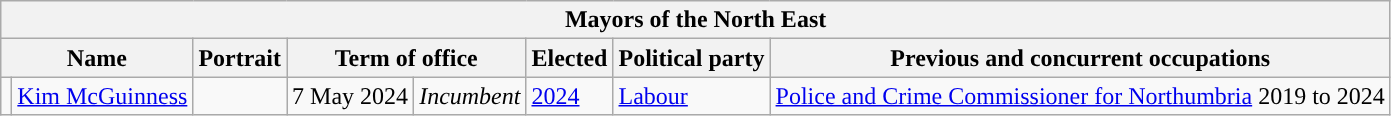<table class="wikitable">
<tr>
<th colspan="8">Mayors of the North East</th>
</tr>
<tr>
<th colspan="2">Name</th>
<th>Portrait</th>
<th colspan="2">Term of office</th>
<th>Elected</th>
<th>Political party</th>
<th>Previous and concurrent occupations</th>
</tr>
<tr>
<td style="background-color: "></td>
<td><a href='#'>Kim McGuinness</a></td>
<td></td>
<td>7 May 2024</td>
<td><em>Incumbent</em></td>
<td><a href='#'>2024</a></td>
<td><a href='#'>Labour</a></td>
<td><a href='#'>Police and Crime Commissioner for Northumbria</a> 2019 to 2024</td>
</tr>
</table>
